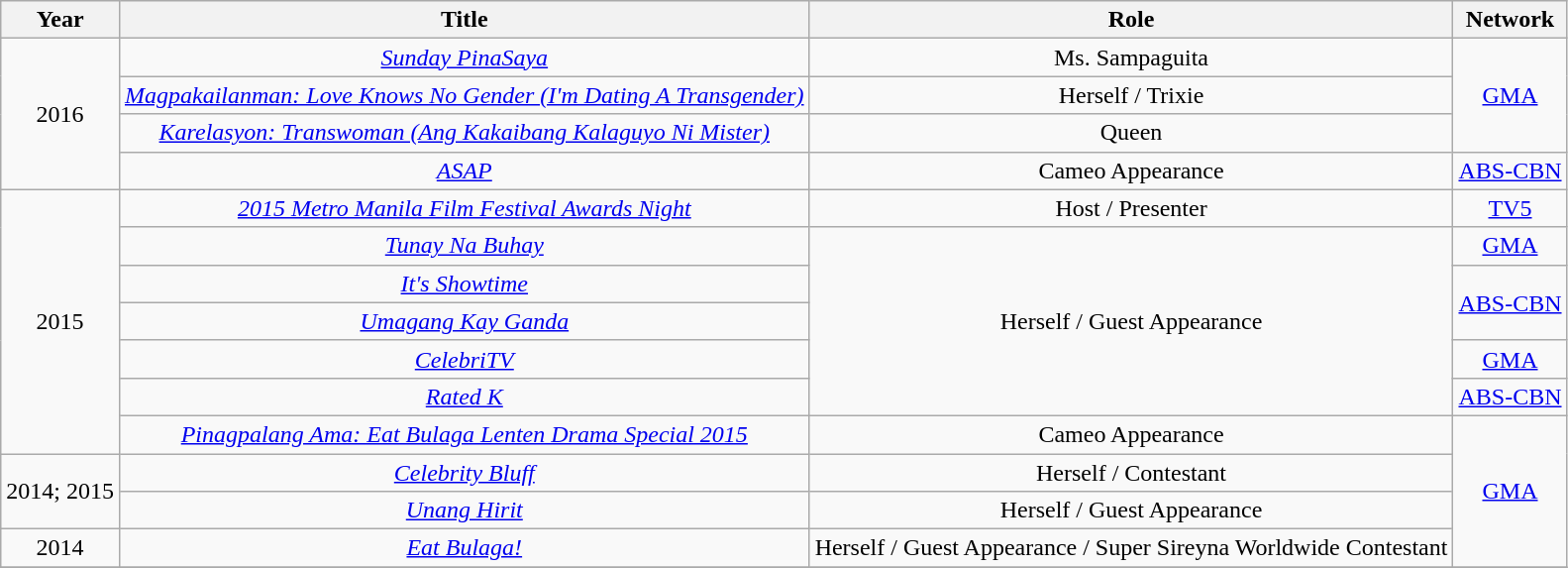<table class="wikitable" style="text-align:center">
<tr>
<th>Year</th>
<th>Title</th>
<th>Role</th>
<th>Network</th>
</tr>
<tr>
<td rowspan="4">2016</td>
<td><em><a href='#'>Sunday PinaSaya</a></em></td>
<td>Ms. Sampaguita</td>
<td rowspan="3"><a href='#'>GMA</a></td>
</tr>
<tr>
<td><em><a href='#'>Magpakailanman: Love Knows No Gender (I'm Dating A Transgender)</a></em></td>
<td>Herself / Trixie</td>
</tr>
<tr>
<td><em><a href='#'>Karelasyon: Transwoman (Ang Kakaibang Kalaguyo Ni Mister)</a></em></td>
<td>Queen</td>
</tr>
<tr>
<td><em><a href='#'>ASAP</a></em></td>
<td>Cameo Appearance</td>
<td><a href='#'>ABS-CBN</a></td>
</tr>
<tr>
<td rowspan="7">2015</td>
<td><em><a href='#'>2015 Metro Manila Film Festival Awards Night</a></em></td>
<td>Host / Presenter</td>
<td><a href='#'>TV5</a></td>
</tr>
<tr>
<td><em><a href='#'>Tunay Na Buhay</a></em></td>
<td rowspan="5">Herself / Guest Appearance</td>
<td><a href='#'>GMA</a></td>
</tr>
<tr>
<td><em><a href='#'>It's Showtime</a></em></td>
<td rowspan="2"><a href='#'>ABS-CBN</a></td>
</tr>
<tr>
<td><em><a href='#'>Umagang Kay Ganda</a></em></td>
</tr>
<tr>
<td><em><a href='#'>CelebriTV</a></em></td>
<td><a href='#'>GMA</a></td>
</tr>
<tr>
<td><em><a href='#'>Rated K</a></em></td>
<td><a href='#'>ABS-CBN</a></td>
</tr>
<tr>
<td><em><a href='#'>Pinagpalang Ama: Eat Bulaga Lenten Drama Special 2015</a></em></td>
<td>Cameo Appearance</td>
<td rowspan="4"><a href='#'>GMA</a></td>
</tr>
<tr>
<td rowspan="2">2014; 2015</td>
<td><em><a href='#'>Celebrity Bluff</a></em></td>
<td>Herself / Contestant</td>
</tr>
<tr>
<td><em><a href='#'>Unang Hirit</a></em></td>
<td>Herself / Guest Appearance</td>
</tr>
<tr>
<td>2014</td>
<td><em><a href='#'>Eat Bulaga!</a></em></td>
<td>Herself / Guest Appearance / Super Sireyna Worldwide Contestant</td>
</tr>
<tr>
</tr>
</table>
